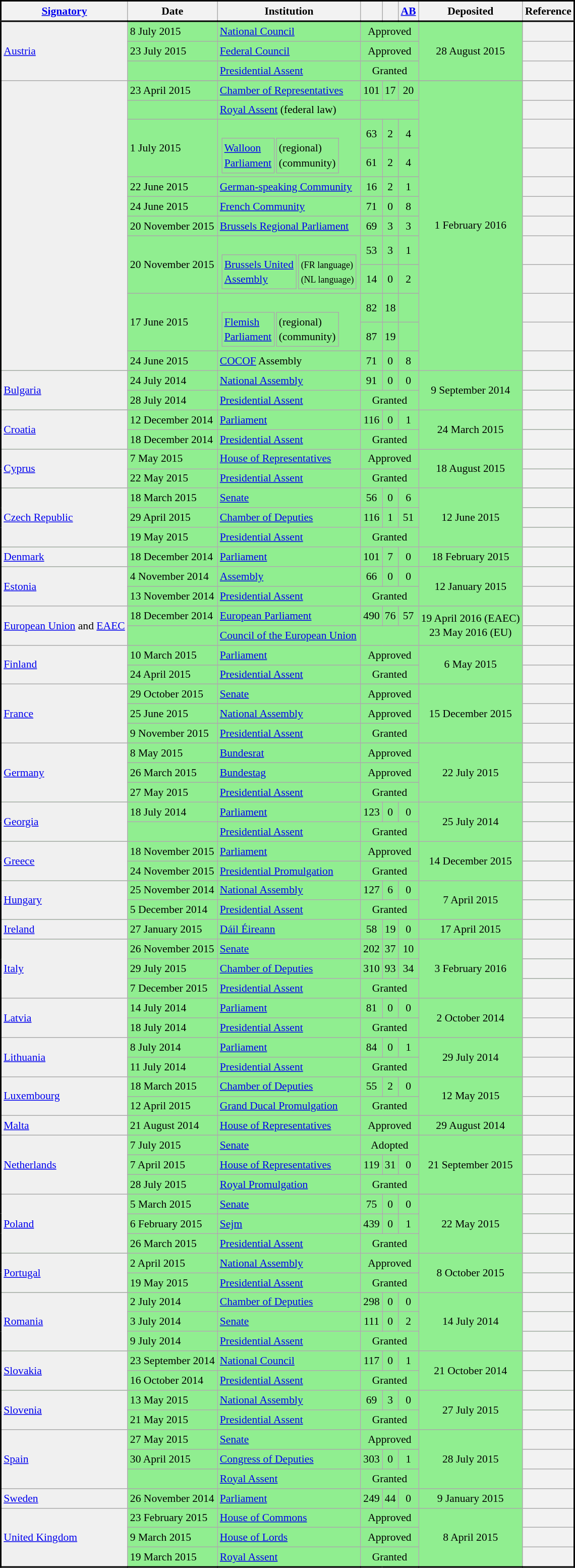<table class="wikitable mw-collapsible mw-collapsed" style="font-size:90%; white-space:nowrap; line-height:1.33; border: black 2px solid">
<tr style="border-bottom:2px solid">
<th style="width:100px;"><a href='#'>Signatory</a></th>
<th style="width:100px">Date</th>
<th>Institution</th>
<th></th>
<th></th>
<th><a href='#'>AB</a></th>
<th>Deposited</th>
<th>Reference</th>
</tr>
<tr style="background:lightgreen;">
<td rowspan="3" style="background:#F0F0F0"> <a href='#'>Austria</a></td>
<td>8 July 2015</td>
<td><a href='#'>National Council</a></td>
<td style="text-align:center" colspan="3">Approved</td>
<td rowspan="3" style="text-align:center">28 August 2015</td>
<th></th>
</tr>
<tr style="background:lightgreen;">
<td>23 July 2015</td>
<td><a href='#'>Federal Council</a></td>
<td style="text-align:center" colspan="3">Approved</td>
<th></th>
</tr>
<tr style="background:lightgreen;">
<td></td>
<td><a href='#'>Presidential Assent</a></td>
<td style="text-align:center" colspan="3">Granted</td>
<th></th>
</tr>
<tr>
<td rowspan="13" style="background:#F0F0F0"></td>
</tr>
<tr style="background:lightgreen;">
<td>23 April 2015</td>
<td><a href='#'>Chamber of Representatives</a></td>
<td style="text-align:center">101</td>
<td style="text-align:center">17</td>
<td style="text-align:center">20</td>
<td rowspan="12" style="text-align:center">1 February 2016</td>
<th></th>
</tr>
<tr style="background:lightgreen;">
<td></td>
<td><a href='#'>Royal Assent</a> (federal law)</td>
<td style="text-align:center" colspan="3"></td>
<th></th>
</tr>
<tr style="background:lightgreen;">
<td rowspan="2">1 July 2015</td>
<td rowspan="2"><br><table>
<tr>
<td><a href='#'>Walloon<br>Parliament</a></td>
<td>(regional)<br>(community)</td>
</tr>
</table>
</td>
<td style="text-align:center">63</td>
<td style="text-align:center">2</td>
<td style="text-align:center">4</td>
<th></th>
</tr>
<tr style="background:lightgreen;">
<td style="text-align:center">61</td>
<td style="text-align:center">2</td>
<td style="text-align:center">4</td>
<th></th>
</tr>
<tr style="background:lightgreen;">
<td>22 June 2015</td>
<td><a href='#'>German-speaking Community</a></td>
<td style="text-align:center">16</td>
<td style="text-align:center">2</td>
<td style="text-align:center">1</td>
<th></th>
</tr>
<tr style="background:lightgreen;">
<td>24 June 2015</td>
<td><a href='#'>French Community</a></td>
<td style="text-align:center">71</td>
<td style="text-align:center">0</td>
<td style="text-align:center">8</td>
<th></th>
</tr>
<tr style="background:lightgreen;">
<td>20 November 2015</td>
<td><a href='#'>Brussels Regional Parliament</a></td>
<td style="text-align:center">69</td>
<td style="text-align:center">3</td>
<td style="text-align:center">3</td>
<th></th>
</tr>
<tr style="background:lightgreen;">
<td rowspan="2">20 November 2015</td>
<td rowspan="2"><br><table>
<tr>
<td><a href='#'>Brussels United<br>Assembly</a></td>
<td><small>(FR language)</small><br><small>(NL language)</small></td>
</tr>
</table>
</td>
<td style="text-align:center">53</td>
<td style="text-align:center">3</td>
<td style="text-align:center">1</td>
<th></th>
</tr>
<tr style="background:lightgreen;">
<td style="text-align:center">14</td>
<td style="text-align:center">0</td>
<td style="text-align:center">2</td>
<th></th>
</tr>
<tr style="background:lightgreen;">
<td rowspan="2">17 June 2015</td>
<td rowspan="2"><br><table>
<tr>
<td><a href='#'>Flemish<br>Parliament</a></td>
<td>(regional)<br>(community)</td>
</tr>
</table>
</td>
<td style="text-align:center">82</td>
<td style="text-align:center">18</td>
<td style="text-align:center"></td>
<th></th>
</tr>
<tr style="background:lightgreen;">
<td style="text-align:center">87</td>
<td style="text-align:center">19</td>
<td style="text-align:center"></td>
<th></th>
</tr>
<tr style="background:lightgreen;">
<td>24 June 2015</td>
<td><a href='#'>COCOF</a> Assembly</td>
<td style="text-align:center">71</td>
<td style="text-align:center">0</td>
<td style="text-align:center">8</td>
<th></th>
</tr>
<tr style="background:lightgreen;">
<td rowspan="2" style="background:#F0F0F0"> <a href='#'>Bulgaria</a></td>
<td>24 July 2014</td>
<td><a href='#'>National Assembly</a></td>
<td style="text-align:center">91</td>
<td style="text-align:center">0</td>
<td style="text-align:center">0</td>
<td rowspan="2" style="text-align:center">9 September 2014</td>
<th></th>
</tr>
<tr style="background:lightgreen;">
<td>28 July 2014</td>
<td><a href='#'>Presidential Assent</a></td>
<td style="text-align:center" colspan="3">Granted</td>
<th></th>
</tr>
<tr style="background:lightgreen;">
<td rowspan="2" style="background:#F0F0F0"> <a href='#'>Croatia</a></td>
<td>12 December 2014</td>
<td><a href='#'>Parliament</a></td>
<td style="text-align:center">116</td>
<td style="text-align:center">0</td>
<td style="text-align:center">1</td>
<td rowspan="2" style="text-align:center">24 March 2015</td>
<th></th>
</tr>
<tr style="background:lightgreen;">
<td>18 December 2014</td>
<td><a href='#'>Presidential Assent</a></td>
<td style="text-align:center" colspan="3">Granted</td>
<th></th>
</tr>
<tr style="background:lightgreen;">
<td rowspan="2" style="background:#F0F0F0"> <a href='#'>Cyprus</a></td>
<td>7 May 2015</td>
<td><a href='#'>House of Representatives</a></td>
<td style="text-align:center" colspan="3">Approved</td>
<td rowspan="2" style="text-align:center">18 August 2015</td>
<th></th>
</tr>
<tr style="background:lightgreen;">
<td>22 May 2015</td>
<td><a href='#'>Presidential Assent</a></td>
<td style="text-align:center" colspan="3">Granted</td>
<th></th>
</tr>
<tr style="background:lightgreen;">
<td rowspan="3" style="background:#F0F0F0"> <a href='#'>Czech Republic</a></td>
<td>18 March 2015</td>
<td><a href='#'>Senate</a></td>
<td style="text-align:center">56</td>
<td style="text-align:center">0</td>
<td style="text-align:center">6</td>
<td rowspan="3" style="text-align:center">12 June 2015</td>
<th></th>
</tr>
<tr style="background:lightgreen;">
<td>29 April 2015</td>
<td><a href='#'>Chamber of Deputies</a></td>
<td style="text-align:center">116</td>
<td style="text-align:center">1</td>
<td style="text-align:center">51</td>
<th></th>
</tr>
<tr style="background:lightgreen;">
<td>19 May 2015</td>
<td><a href='#'>Presidential Assent</a></td>
<td style="text-align:center" colspan="3">Granted</td>
<th></th>
</tr>
<tr style="background:lightgreen;">
<td style="background:#F0F0F0"> <a href='#'>Denmark</a></td>
<td>18 December 2014</td>
<td><a href='#'>Parliament</a></td>
<td style="text-align:center">101</td>
<td style="text-align:center">7</td>
<td style="text-align:center">0</td>
<td style="text-align:center">18 February 2015</td>
<th></th>
</tr>
<tr style="background:lightgreen;">
<td rowspan="2"  style="background:#F0F0F0"> <a href='#'>Estonia</a></td>
<td>4 November 2014</td>
<td><a href='#'>Assembly</a></td>
<td style="text-align:center">66</td>
<td style="text-align:center">0</td>
<td style="text-align:center">0</td>
<td rowspan="2" style="text-align:center;">12 January 2015</td>
<th></th>
</tr>
<tr style="background:lightgreen;">
<td>13 November 2014</td>
<td><a href='#'>Presidential Assent</a></td>
<td style="text-align:center" colspan="3">Granted</td>
<th></th>
</tr>
<tr style="background:lightgreen;">
<td rowspan="2" style="background:#F0F0F0"> <a href='#'>European Union</a> and <a href='#'>EAEC</a></td>
<td>18 December 2014</td>
<td><a href='#'>European Parliament</a></td>
<td style="text-align:center">490</td>
<td style="text-align:center">76</td>
<td style="text-align:center">57</td>
<td rowspan="2" style="text-align:center">19 April 2016 (EAEC)<br>23 May 2016 (EU)</td>
<th></th>
</tr>
<tr style="background:lightgreen;">
<td></td>
<td><a href='#'>Council of the European Union</a></td>
<td style="text-align:center" colspan="3"></td>
<th></th>
</tr>
<tr style="background:lightgreen;">
<td rowspan="2" style="background:#F0F0F0"> <a href='#'>Finland</a></td>
<td>10 March 2015</td>
<td><a href='#'>Parliament</a></td>
<td style="text-align:center" colspan="3">Approved</td>
<td rowspan="2" style="text-align:center;">6 May 2015</td>
<th></th>
</tr>
<tr style="background:lightgreen;">
<td>24 April 2015</td>
<td><a href='#'>Presidential Assent</a></td>
<td style="text-align:center" colspan="3">Granted</td>
<th></th>
</tr>
<tr style="background:lightgreen;">
<td rowspan="3" style="background:#F0F0F0"> <a href='#'>France</a></td>
<td>29 October 2015</td>
<td><a href='#'>Senate</a></td>
<td style="text-align:center" colspan="3">Approved</td>
<td rowspan="3" style="text-align:center;">15 December 2015</td>
<th></th>
</tr>
<tr style="background:lightgreen;">
<td>25 June 2015</td>
<td><a href='#'>National Assembly</a></td>
<td style="text-align:center" colspan="3">Approved</td>
<th></th>
</tr>
<tr style="background:lightgreen;">
<td>9 November 2015</td>
<td><a href='#'>Presidential Assent</a></td>
<td style="text-align:center" colspan="3">Granted</td>
<th></th>
</tr>
<tr style="background:lightgreen;">
<td rowspan="3" style="background:#F0F0F0; text-align:left"> <a href='#'>Germany</a></td>
<td>8 May 2015</td>
<td><a href='#'>Bundesrat</a></td>
<td colspan="3" style="text-align:center">Approved</td>
<td rowspan="3" style="text-align:center;">22 July 2015</td>
<th></th>
</tr>
<tr style="background:lightgreen;">
<td>26 March 2015</td>
<td><a href='#'>Bundestag</a></td>
<td style="text-align:center" colspan="3">Approved</td>
<th></th>
</tr>
<tr style="background:lightgreen;">
<td>27 May 2015</td>
<td><a href='#'>Presidential Assent</a></td>
<td style="text-align:center" colspan="3">Granted</td>
<th></th>
</tr>
<tr style="background:lightgreen;">
<td rowspan="2"  style="background:#F0F0F0"> <a href='#'>Georgia</a></td>
<td>18 July 2014</td>
<td><a href='#'>Parliament</a></td>
<td style="text-align:center">123</td>
<td style="text-align:center">0</td>
<td style="text-align:center">0</td>
<td rowspan="2" style="text-align:center">25 July 2014</td>
<th></th>
</tr>
<tr style="background:lightgreen;">
<td></td>
<td><a href='#'>Presidential Assent</a></td>
<td style="text-align:center"  colspan="3">Granted</td>
<th></th>
</tr>
<tr style="background:lightgreen;">
<td style="background:#F0F0F0" rowspan="2"> <a href='#'>Greece</a></td>
<td>18 November 2015</td>
<td><a href='#'>Parliament</a></td>
<td style="text-align:center" colspan="3">Approved</td>
<td rowspan="2" style="text-align:center">14 December 2015</td>
<th></th>
</tr>
<tr style="background:lightgreen;">
<td>24 November 2015</td>
<td><a href='#'>Presidential Promulgation</a></td>
<td style="text-align:center"  colspan="3">Granted</td>
<th></th>
</tr>
<tr style="background:lightgreen;">
<td rowspan="2"  style="background:#F0F0F0"> <a href='#'>Hungary</a></td>
<td>25 November 2014</td>
<td><a href='#'>National Assembly</a></td>
<td style="text-align:center">127</td>
<td style="text-align:center">6</td>
<td style="text-align:center">0</td>
<td rowspan="2" style="text-align:center">7 April 2015</td>
<th></th>
</tr>
<tr style="background:lightgreen;">
<td>5 December 2014</td>
<td><a href='#'>Presidential Assent</a></td>
<td style="text-align:center"  colspan="3">Granted</td>
<th></th>
</tr>
<tr style="background:lightgreen;">
<td style="background:#F0F0F0"> <a href='#'>Ireland</a></td>
<td>27 January 2015</td>
<td><a href='#'>Dáil Éireann</a></td>
<td style="text-align:center">58</td>
<td style="text-align:center">19</td>
<td style="text-align:center">0</td>
<td style="text-align:center">17 April 2015</td>
<th></th>
</tr>
<tr style="background:lightgreen;">
<td rowspan="3" style="background: #F0F0F0"> <a href='#'>Italy</a></td>
<td>26 November 2015</td>
<td><a href='#'>Senate</a></td>
<td style="text-align:center">202</td>
<td style="text-align:center">37</td>
<td style="text-align:center">10</td>
<td rowspan=3 style="text-align:center">3 February 2016</td>
<th></th>
</tr>
<tr style="background:lightgreen;">
<td>29 July 2015</td>
<td><a href='#'>Chamber of Deputies</a></td>
<td style="text-align:center">310</td>
<td style="text-align:center">93</td>
<td style="text-align:center">34</td>
<th></th>
</tr>
<tr style="background:lightgreen;">
<td>7 December 2015</td>
<td><a href='#'>Presidential Assent</a></td>
<td style="text-align:center" colspan="3">Granted</td>
<th></th>
</tr>
<tr style="background:lightgreen;">
<td rowspan="2" style="background: #F0F0F0"> <a href='#'>Latvia</a></td>
<td>14 July 2014</td>
<td><a href='#'>Parliament</a></td>
<td style="text-align:center">81</td>
<td style="text-align:center">0</td>
<td style="text-align:center">0</td>
<td rowspan=2 style="text-align:center">2 October 2014</td>
<th></th>
</tr>
<tr style="background:lightgreen;">
<td>18 July 2014</td>
<td><a href='#'>Presidential Assent</a></td>
<td style="text-align:center" colspan="3">Granted</td>
<th></th>
</tr>
<tr style="background:lightgreen;">
<td rowspan="2" style="background:#F0F0F0"> <a href='#'>Lithuania</a></td>
<td>8 July 2014</td>
<td><a href='#'>Parliament</a></td>
<td style="text-align:center">84</td>
<td style="text-align:center">0</td>
<td style="text-align:center">1</td>
<td rowspan="2" style="text-align:center">29 July 2014</td>
<th></th>
</tr>
<tr style="background:lightgreen;">
<td>11 July 2014</td>
<td><a href='#'>Presidential Assent</a></td>
<td style="text-align:center" colspan="3">Granted</td>
<th></th>
</tr>
<tr style="background:lightgreen;">
<td rowspan="2" style="background:#F0F0F0"> <a href='#'>Luxembourg</a></td>
<td>18 March 2015</td>
<td><a href='#'>Chamber of Deputies</a></td>
<td style="text-align:center">55</td>
<td style="text-align:center">2</td>
<td style="text-align:center">0</td>
<td rowspan="2" style="text-align:center">12 May 2015</td>
<th></th>
</tr>
<tr style="background:lightgreen;">
<td>12 April 2015</td>
<td><a href='#'>Grand Ducal Promulgation</a></td>
<td style="text-align:center" colspan="3">Granted</td>
<th></th>
</tr>
<tr style="background:lightgreen;">
<td style="background:#F0F0F0"> <a href='#'>Malta</a></td>
<td>21 August 2014</td>
<td><a href='#'>House of Representatives</a></td>
<td colspan="3" style="text-align:center">Approved</td>
<td style="text-align:center">29 August 2014</td>
<th></th>
</tr>
<tr style="background:lightgreen;">
<td rowspan="3" style="background:#F0F0F0"> <a href='#'>Netherlands</a></td>
<td>7 July 2015</td>
<td><a href='#'>Senate</a></td>
<td colspan="3" style="text-align:center">Adopted</td>
<td rowspan="3" style="text-align:center;">21 September 2015</td>
<th></th>
</tr>
<tr style="background:lightgreen;">
<td>7 April 2015</td>
<td><a href='#'>House of Representatives</a></td>
<td style="text-align:center">119</td>
<td style="text-align:center">31</td>
<td style="text-align:center">0</td>
<th></th>
</tr>
<tr style="background:lightgreen;">
<td>28 July 2015</td>
<td><a href='#'>Royal Promulgation</a></td>
<td style="text-align:center" colspan="3">Granted</td>
<th></th>
</tr>
<tr style="background:lightgreen;">
<td rowspan="3" style="background:#F0F0F0"> <a href='#'>Poland</a></td>
<td>5 March 2015</td>
<td><a href='#'>Senate</a></td>
<td style="text-align:center">75</td>
<td style="text-align:center">0</td>
<td style="text-align:center">0</td>
<td rowspan="3" style="text-align:center;">22 May 2015</td>
<th></th>
</tr>
<tr style="background:lightgreen;">
<td>6 February 2015</td>
<td><a href='#'>Sejm</a></td>
<td style="text-align:center">439</td>
<td style="text-align:center">0</td>
<td style="text-align:center">1</td>
<th></th>
</tr>
<tr style="background:lightgreen;">
<td>26 March 2015</td>
<td><a href='#'>Presidential Assent</a></td>
<td style="text-align:center" colspan="3">Granted</td>
<th></th>
</tr>
<tr style="background:lightgreen;">
<td rowspan="2" style="background:#F0F0F0"> <a href='#'>Portugal</a></td>
<td>2 April 2015</td>
<td><a href='#'>National Assembly</a></td>
<td style="text-align:center" colspan="3">Approved</td>
<td rowspan="2" style="text-align:center">8 October 2015</td>
<th></th>
</tr>
<tr style="background:lightgreen;">
<td>19 May 2015</td>
<td><a href='#'>Presidential Assent</a></td>
<td style="text-align:center" colspan="3">Granted</td>
<th></th>
</tr>
<tr style="background:lightgreen;">
<td rowspan="3" style="background:#F0F0F0"> <a href='#'>Romania</a></td>
<td>2 July 2014</td>
<td><a href='#'>Chamber of Deputies</a></td>
<td style="text-align:center">298</td>
<td style="text-align:center">0</td>
<td style="text-align:center">0</td>
<td rowspan="3" style="text-align:center;">14 July 2014</td>
<th></th>
</tr>
<tr style="background:lightgreen;">
<td>3 July 2014</td>
<td><a href='#'>Senate</a></td>
<td style="text-align:center">111</td>
<td style="text-align:center">0</td>
<td style="text-align:center">2</td>
<th></th>
</tr>
<tr style="background:lightgreen;">
<td>9 July 2014</td>
<td><a href='#'>Presidential Assent</a></td>
<td style="text-align:center" colspan="3">Granted</td>
<th></th>
</tr>
<tr style="background:lightgreen;">
<td rowspan="2" style="background:#F0F0F0"> <a href='#'>Slovakia</a></td>
<td>23 September 2014</td>
<td><a href='#'>National Council</a></td>
<td style="text-align:center">117</td>
<td style="text-align:center">0</td>
<td style="text-align:center">1</td>
<td rowspan="2" style="text-align:center">21 October 2014</td>
<th></th>
</tr>
<tr style="background:lightgreen;">
<td>16 October 2014</td>
<td><a href='#'>Presidential Assent</a></td>
<td style="text-align:center" colspan="3">Granted</td>
<th></th>
</tr>
<tr style="background:lightgreen;">
<td rowspan="2" style="background:#F0F0F0"> <a href='#'>Slovenia</a></td>
<td>13 May 2015</td>
<td><a href='#'>National Assembly</a></td>
<td style="text-align:center">69</td>
<td style="text-align:center">3</td>
<td style="text-align:center">0</td>
<td rowspan="2" style="text-align:center">27 July 2015</td>
<th></th>
</tr>
<tr style="background:lightgreen;">
<td>21 May 2015</td>
<td><a href='#'>Presidential Assent</a></td>
<td style="text-align:center" colspan="3">Granted</td>
<th></th>
</tr>
<tr style="background:lightgreen;">
<td rowspan="3" style="background:#F0F0F0"> <a href='#'>Spain</a></td>
<td>27 May 2015</td>
<td><a href='#'>Senate</a></td>
<td style="text-align:center" colspan="3">Approved</td>
<td rowspan="3" style="text-align:center;">28 July 2015</td>
<th></th>
</tr>
<tr style="background:lightgreen;">
<td>30 April 2015</td>
<td><a href='#'>Congress of Deputies</a></td>
<td style="text-align:center">303</td>
<td style="text-align:center">0</td>
<td style="text-align:center">1</td>
<th></th>
</tr>
<tr style="background:lightgreen;">
<td></td>
<td><a href='#'>Royal Assent</a></td>
<td style="text-align:center" colspan="3">Granted</td>
<th></th>
</tr>
<tr style="background:lightgreen;">
<td style="background:#F0F0F0;"> <a href='#'>Sweden</a></td>
<td>26 November 2014</td>
<td><a href='#'>Parliament</a></td>
<td style="text-align:center">249</td>
<td style="text-align:center">44</td>
<td style="text-align:center">0</td>
<td style="text-align:center;">9 January 2015</td>
<th></th>
</tr>
<tr style="background:lightgreen;">
<td rowspan="3" style="background:#F0F0F0"> <a href='#'>United Kingdom</a></td>
<td>23 February 2015</td>
<td><a href='#'>House of Commons</a></td>
<td style="text-align:center" colspan="3">Approved</td>
<td rowspan="3" style="text-align:center">8 April 2015</td>
<th></th>
</tr>
<tr style="background:lightgreen;">
<td>9 March 2015</td>
<td><a href='#'>House of Lords</a></td>
<td style="text-align:center" colspan="3">Approved</td>
<th></th>
</tr>
<tr style="background:lightgreen;">
<td>19 March 2015</td>
<td><a href='#'>Royal Assent</a></td>
<td style="text-align:center" colspan="3">Granted</td>
<th></th>
</tr>
</table>
